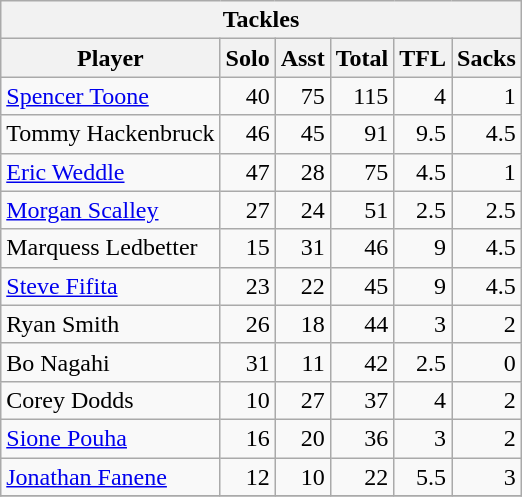<table class="wikitable">
<tr>
<th colspan="7" align="center">Tackles</th>
</tr>
<tr>
<th>Player</th>
<th>Solo</th>
<th>Asst</th>
<th>Total</th>
<th>TFL</th>
<th>Sacks</th>
</tr>
<tr>
<td><a href='#'>Spencer Toone</a></td>
<td align="right">40</td>
<td align="right">75</td>
<td align="right">115</td>
<td align="right">4</td>
<td align="right">1</td>
</tr>
<tr>
<td>Tommy Hackenbruck</td>
<td align="right">46</td>
<td align="right">45</td>
<td align="right">91</td>
<td align="right">9.5</td>
<td align="right">4.5</td>
</tr>
<tr>
<td><a href='#'>Eric Weddle</a></td>
<td align="right">47</td>
<td align="right">28</td>
<td align="right">75</td>
<td align="right">4.5</td>
<td align="right">1</td>
</tr>
<tr>
<td><a href='#'>Morgan Scalley</a></td>
<td align="right">27</td>
<td align="right">24</td>
<td align="right">51</td>
<td align="right">2.5</td>
<td align="right">2.5</td>
</tr>
<tr>
<td>Marquess Ledbetter</td>
<td align="right">15</td>
<td align="right">31</td>
<td align="right">46</td>
<td align="right">9</td>
<td align="right">4.5</td>
</tr>
<tr>
<td><a href='#'>Steve Fifita</a></td>
<td align="right">23</td>
<td align="right">22</td>
<td align="right">45</td>
<td align="right">9</td>
<td align="right">4.5</td>
</tr>
<tr>
<td>Ryan Smith</td>
<td align="right">26</td>
<td align="right">18</td>
<td align="right">44</td>
<td align="right">3</td>
<td align="right">2</td>
</tr>
<tr>
<td>Bo Nagahi</td>
<td align="right">31</td>
<td align="right">11</td>
<td align="right">42</td>
<td align="right">2.5</td>
<td align="right">0</td>
</tr>
<tr>
<td>Corey Dodds</td>
<td align="right">10</td>
<td align="right">27</td>
<td align="right">37</td>
<td align="right">4</td>
<td align="right">2</td>
</tr>
<tr>
<td><a href='#'>Sione Pouha</a></td>
<td align="right">16</td>
<td align="right">20</td>
<td align="right">36</td>
<td align="right">3</td>
<td align="right">2</td>
</tr>
<tr>
<td><a href='#'>Jonathan Fanene</a></td>
<td align="right">12</td>
<td align="right">10</td>
<td align="right">22</td>
<td align="right">5.5</td>
<td align="right">3</td>
</tr>
<tr>
</tr>
</table>
